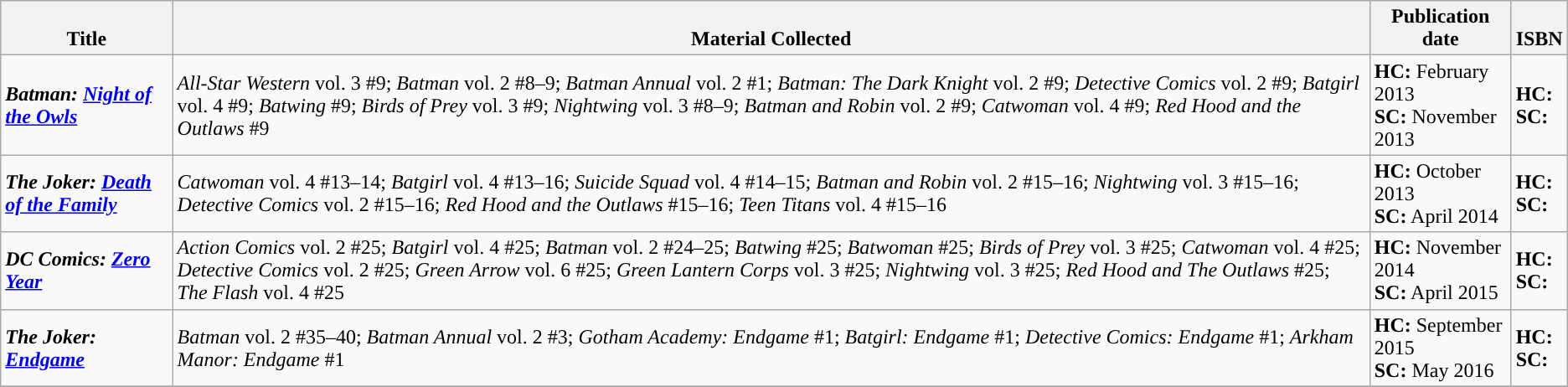<table class="wikitable">
<tr>
<th style="vertical-align:bottom; class="unsortable">Title</th>
<th style="vertical-align:bottom; class="unsortable">Material Collected</th>
<th style="vertical-align:bottom;">Publication date</th>
<th style="vertical-align:bottom; class="unsortable">ISBN</th>
</tr>
<tr>
<td><strong><em>Batman: <a href='#'>Night of the Owls</a></em></strong></td>
<td><em>All-Star Western</em> vol. 3 #9; <em>Batman</em> vol. 2 #8–9; <em>Batman Annual</em> vol. 2 #1; <em>Batman: The Dark Knight</em> vol. 2 #9; <em>Detective Comics</em> vol. 2 #9; <em>Batgirl</em> vol. 4 #9; <em>Batwing</em> #9; <em>Birds of Prey</em> vol. 3 #9; <em>Nightwing</em> vol. 3 #8–9; <em>Batman and Robin</em> vol. 2 #9; <em>Catwoman</em> vol. 4 #9; <em>Red Hood and the Outlaws</em> #9</td>
<td><strong>HC:</strong> February 2013<br><strong>SC:</strong> November 2013</td>
<td><strong>HC:</strong> <br><strong>SC:</strong> </td>
</tr>
<tr>
<td><strong><em>The Joker: <a href='#'>Death of the Family</a></em></strong></td>
<td><em>Catwoman</em> vol. 4 #13–14; <em>Batgirl</em> vol. 4 #13–16; <em>Suicide Squad</em> vol. 4 #14–15; <em>Batman and Robin</em> vol. 2 #15–16; <em>Nightwing</em> vol. 3 #15–16; <em>Detective Comics</em> vol. 2 #15–16; <em>Red Hood and the Outlaws</em> #15–16; <em>Teen Titans</em> vol. 4 #15–16</td>
<td><strong>HC:</strong> October 2013<br><strong>SC:</strong> April 2014</td>
<td><strong>HC:</strong> <br><strong>SC:</strong> </td>
</tr>
<tr>
<td><strong><em>DC Comics: <a href='#'>Zero Year</a></em></strong></td>
<td><em>Action Comics</em> vol. 2 #25; <em>Batgirl</em> vol. 4 #25; <em>Batman</em> vol. 2 #24–25; <em>Batwing</em> #25; <em>Batwoman</em> #25; <em>Birds of Prey</em> vol. 3 #25; <em>Catwoman</em> vol. 4 #25; <em>Detective Comics</em> vol. 2 #25; <em>Green Arrow</em> vol. 6 #25; <em>Green Lantern Corps</em> vol. 3 #25; <em>Nightwing</em> vol. 3 #25; <em>Red Hood and The Outlaws</em> #25; <em>The Flash</em> vol. 4 #25</td>
<td><strong>HC:</strong> November 2014<br><strong>SC:</strong> April 2015</td>
<td><strong>HC:</strong> <br><strong>SC:</strong> </td>
</tr>
<tr>
<td><strong><em>The Joker: <a href='#'>Endgame</a></em></strong></td>
<td><em>Batman</em> vol. 2 #35–40; <em>Batman Annual</em> vol. 2 #3; <em>Gotham Academy: Endgame</em> #1; <em>Batgirl: Endgame</em> #1; <em>Detective Comics: Endgame</em> #1; <em>Arkham Manor: Endgame</em> #1</td>
<td><strong>HC:</strong> September 2015<br><strong>SC:</strong> May 2016</td>
<td><strong>HC:</strong> <br><strong>SC:</strong> </td>
</tr>
<tr>
</tr>
</table>
